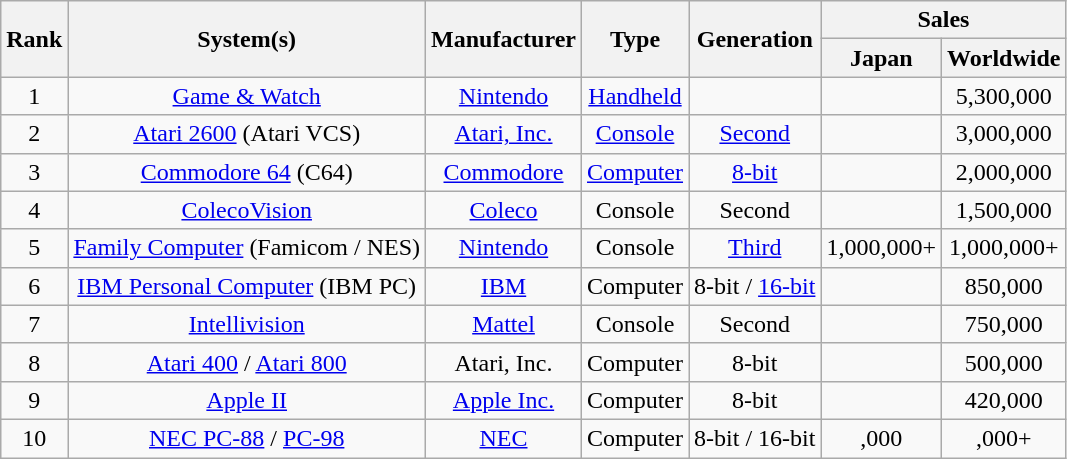<table class="wikitable sortable" style="text-align:center">
<tr>
<th rowspan="2">Rank</th>
<th rowspan="2">System(s)</th>
<th rowspan="2">Manufacturer</th>
<th rowspan="2">Type</th>
<th rowspan="2">Generation</th>
<th colspan="2">Sales</th>
</tr>
<tr>
<th>Japan</th>
<th>Worldwide</th>
</tr>
<tr>
<td>1</td>
<td><a href='#'>Game & Watch</a></td>
<td><a href='#'>Nintendo</a></td>
<td><a href='#'>Handheld</a></td>
<td></td>
<td></td>
<td>5,300,000</td>
</tr>
<tr>
<td>2</td>
<td><a href='#'>Atari 2600</a> (Atari VCS)</td>
<td><a href='#'>Atari, Inc.</a></td>
<td><a href='#'>Console</a></td>
<td><a href='#'>Second</a></td>
<td></td>
<td>3,000,000</td>
</tr>
<tr>
<td>3</td>
<td><a href='#'>Commodore 64</a> (C64)</td>
<td><a href='#'>Commodore</a></td>
<td><a href='#'>Computer</a></td>
<td><a href='#'>8-bit</a></td>
<td></td>
<td>2,000,000</td>
</tr>
<tr>
<td>4</td>
<td><a href='#'>ColecoVision</a></td>
<td><a href='#'>Coleco</a></td>
<td>Console</td>
<td>Second</td>
<td></td>
<td>1,500,000</td>
</tr>
<tr>
<td>5</td>
<td><a href='#'>Family Computer</a> (Famicom / NES)</td>
<td><a href='#'>Nintendo</a></td>
<td>Console</td>
<td><a href='#'>Third</a></td>
<td>1,000,000+</td>
<td>1,000,000+</td>
</tr>
<tr>
<td>6</td>
<td><a href='#'>IBM Personal Computer</a> (IBM PC)</td>
<td><a href='#'>IBM</a></td>
<td>Computer</td>
<td>8-bit / <a href='#'>16-bit</a></td>
<td></td>
<td>850,000</td>
</tr>
<tr>
<td>7</td>
<td><a href='#'>Intellivision</a></td>
<td><a href='#'>Mattel</a></td>
<td>Console</td>
<td>Second</td>
<td></td>
<td>750,000</td>
</tr>
<tr>
<td>8</td>
<td><a href='#'>Atari 400</a> / <a href='#'>Atari 800</a></td>
<td>Atari, Inc.</td>
<td>Computer</td>
<td>8-bit</td>
<td></td>
<td>500,000</td>
</tr>
<tr>
<td>9</td>
<td><a href='#'>Apple II</a></td>
<td><a href='#'>Apple Inc.</a></td>
<td>Computer</td>
<td>8-bit</td>
<td></td>
<td>420,000</td>
</tr>
<tr>
<td>10</td>
<td><a href='#'>NEC PC-88</a> / <a href='#'>PC-98</a></td>
<td><a href='#'>NEC</a></td>
<td>Computer</td>
<td>8-bit / 16-bit</td>
<td>,000</td>
<td>,000+</td>
</tr>
</table>
